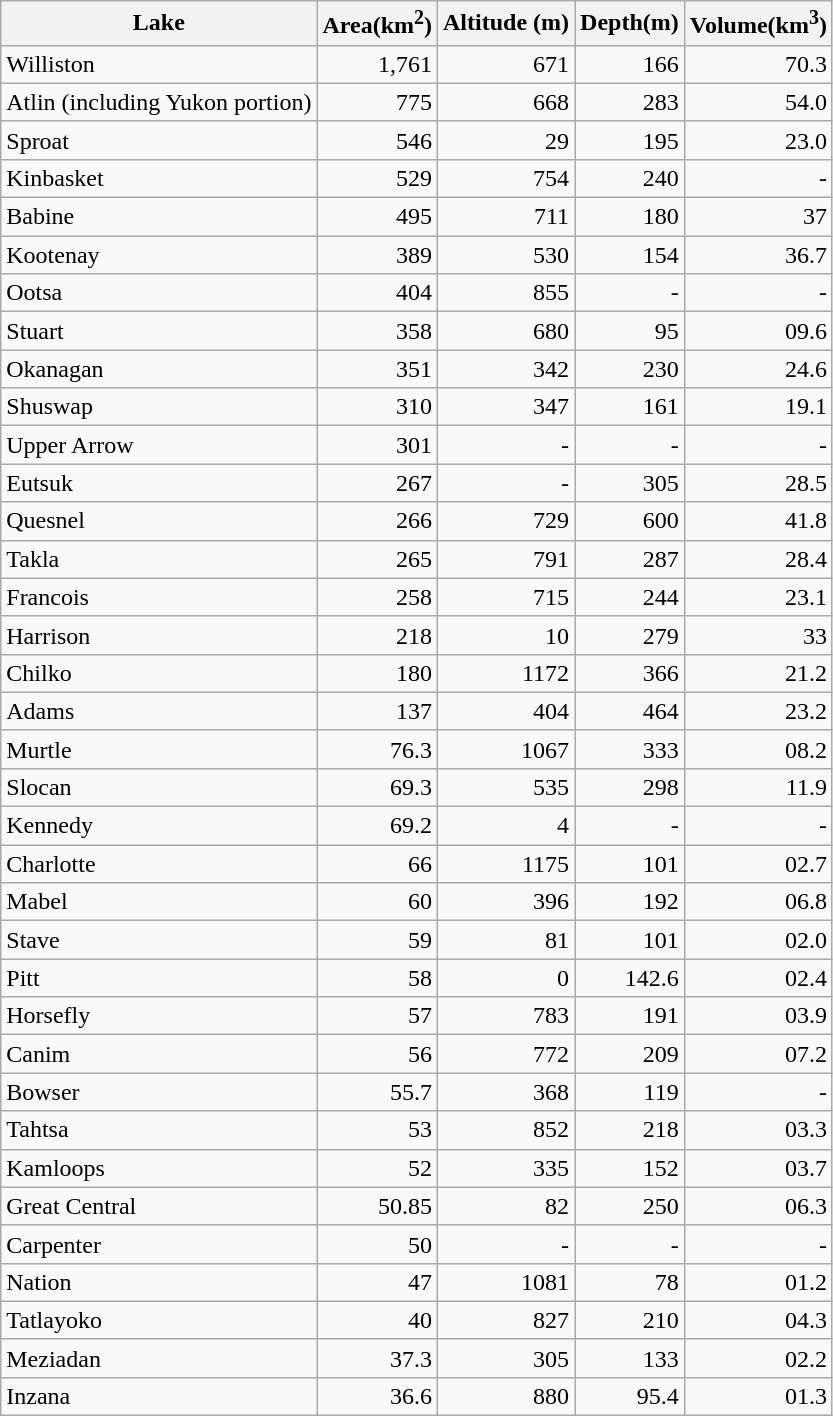<table class="sortable wikitable">
<tr>
<th>Lake</th>
<th>Area(km<sup>2</sup>)</th>
<th>Altitude (m)</th>
<th>Depth(m)</th>
<th>Volume(km<sup>3</sup>)</th>
</tr>
<tr>
<td>Williston</td>
<td style="text-align: right">1,761</td>
<td style="text-align: right">671</td>
<td style="text-align: right">166</td>
<td style="text-align: right">70.3</td>
</tr>
<tr>
<td>Atlin (including Yukon portion)</td>
<td style="text-align: right">775</td>
<td style="text-align: right">668</td>
<td style="text-align: right">283</td>
<td style="text-align: right">54.0</td>
</tr>
<tr>
<td>Sproat</td>
<td style="text-align: right">546</td>
<td style="text-align: right">29</td>
<td style="text-align: right">195</td>
<td style="text-align: right">23.0</td>
</tr>
<tr>
<td>Kinbasket</td>
<td style="text-align: right">529</td>
<td style="text-align: right">754</td>
<td style="text-align: right">240</td>
<td style="text-align: right">-</td>
</tr>
<tr>
<td>Babine</td>
<td style="text-align: right">495</td>
<td style="text-align: right">711</td>
<td style="text-align: right">180</td>
<td style="text-align: right">37</td>
</tr>
<tr>
<td>Kootenay</td>
<td style="text-align: right">389</td>
<td style="text-align: right">530</td>
<td style="text-align: right">154</td>
<td style="text-align: right">36.7</td>
</tr>
<tr>
<td>Ootsa</td>
<td style="text-align: right">404</td>
<td style="text-align: right">855</td>
<td style="text-align: right">-</td>
<td style="text-align: right">-</td>
</tr>
<tr>
<td>Stuart</td>
<td style="text-align: right">358</td>
<td style="text-align: right">680</td>
<td style="text-align: right">95</td>
<td style="text-align: right">09.6</td>
</tr>
<tr>
<td>Okanagan</td>
<td style="text-align: right">351</td>
<td style="text-align: right">342</td>
<td style="text-align: right">230</td>
<td style="text-align: right">24.6</td>
</tr>
<tr>
<td>Shuswap</td>
<td style="text-align: right">310</td>
<td style="text-align: right">347</td>
<td style="text-align: right">161</td>
<td style="text-align: right">19.1</td>
</tr>
<tr>
<td>Upper Arrow</td>
<td style="text-align: right">301</td>
<td style="text-align: right">-</td>
<td style="text-align: right">-</td>
<td style="text-align: right">-</td>
</tr>
<tr>
<td>Eutsuk</td>
<td style="text-align: right">267</td>
<td style="text-align: right">-</td>
<td style="text-align: right">305</td>
<td style="text-align: right">28.5</td>
</tr>
<tr>
<td>Quesnel</td>
<td style="text-align: right">266</td>
<td style="text-align: right">729</td>
<td style="text-align: right">600</td>
<td style="text-align: right">41.8</td>
</tr>
<tr>
<td>Takla</td>
<td style="text-align: right">265</td>
<td style="text-align: right">791</td>
<td style="text-align: right">287</td>
<td style="text-align: right">28.4</td>
</tr>
<tr>
<td>Francois</td>
<td style="text-align: right">258</td>
<td style="text-align: right">715</td>
<td style="text-align: right">244</td>
<td style="text-align: right">23.1</td>
</tr>
<tr>
<td>Harrison</td>
<td style="text-align: right">218</td>
<td style="text-align: right">10</td>
<td style="text-align: right">279</td>
<td style="text-align: right">33</td>
</tr>
<tr>
<td>Chilko</td>
<td style="text-align: right">180</td>
<td style="text-align: right">1172</td>
<td style="text-align: right">366</td>
<td style="text-align: right">21.2</td>
</tr>
<tr>
<td>Adams</td>
<td style="text-align: right">137</td>
<td style="text-align: right">404</td>
<td style="text-align: right">464</td>
<td style="text-align: right">23.2</td>
</tr>
<tr>
<td>Murtle</td>
<td style="text-align: right">76.3</td>
<td style="text-align: right">1067</td>
<td style="text-align: right">333</td>
<td style="text-align: right">08.2</td>
</tr>
<tr>
<td>Slocan</td>
<td style="text-align: right">69.3</td>
<td style="text-align: right">535</td>
<td style="text-align: right">298</td>
<td style="text-align: right">11.9</td>
</tr>
<tr>
<td>Kennedy</td>
<td style="text-align: right">69.2</td>
<td style="text-align: right">4</td>
<td style="text-align: right">-</td>
<td style="text-align: right">-</td>
</tr>
<tr>
<td>Charlotte</td>
<td style="text-align: right">66</td>
<td style="text-align: right">1175</td>
<td style="text-align: right">101</td>
<td style="text-align: right">02.7</td>
</tr>
<tr>
<td>Mabel</td>
<td style="text-align: right">60</td>
<td style="text-align: right">396</td>
<td style="text-align: right">192</td>
<td style="text-align: right">06.8</td>
</tr>
<tr>
<td>Stave</td>
<td style="text-align: right">59</td>
<td style="text-align: right">81</td>
<td style="text-align: right">101</td>
<td style="text-align: right">02.0</td>
</tr>
<tr>
<td>Pitt</td>
<td style="text-align: right">58</td>
<td style="text-align: right">0</td>
<td style="text-align: right">142.6</td>
<td style="text-align: right">02.4</td>
</tr>
<tr>
<td>Horsefly</td>
<td style="text-align: right">57</td>
<td style="text-align: right">783</td>
<td style="text-align: right">191</td>
<td style="text-align: right">03.9</td>
</tr>
<tr>
<td>Canim</td>
<td style="text-align: right">56</td>
<td style="text-align: right">772</td>
<td style="text-align: right">209</td>
<td style="text-align: right">07.2</td>
</tr>
<tr>
<td>Bowser</td>
<td style="text-align: right">55.7</td>
<td style="text-align: right">368</td>
<td style="text-align: right">119</td>
<td style="text-align: right">-</td>
</tr>
<tr>
<td>Tahtsa</td>
<td style="text-align: right">53</td>
<td style="text-align: right">852</td>
<td style="text-align: right">218</td>
<td style="text-align: right">03.3</td>
</tr>
<tr>
<td>Kamloops</td>
<td style="text-align: right">52</td>
<td style="text-align: right">335</td>
<td style="text-align: right">152</td>
<td style="text-align: right">03.7</td>
</tr>
<tr>
<td>Great Central</td>
<td style="text-align: right">50.85</td>
<td style="text-align: right">82</td>
<td style="text-align: right">250</td>
<td style="text-align: right">06.3</td>
</tr>
<tr>
<td>Carpenter</td>
<td style="text-align: right">50</td>
<td style="text-align: right">-</td>
<td style="text-align: right">-</td>
<td style="text-align: right">-</td>
</tr>
<tr>
<td>Nation</td>
<td style="text-align: right">47</td>
<td style="text-align: right">1081</td>
<td style="text-align: right">78</td>
<td style="text-align: right">01.2</td>
</tr>
<tr>
<td>Tatlayoko</td>
<td style="text-align: right">40</td>
<td style="text-align: right">827</td>
<td style="text-align: right">210</td>
<td style="text-align: right">04.3</td>
</tr>
<tr>
<td>Meziadan</td>
<td style="text-align: right">37.3</td>
<td style="text-align: right">305</td>
<td style="text-align: right">133</td>
<td style="text-align: right">02.2</td>
</tr>
<tr>
<td>Inzana</td>
<td style="text-align: right">36.6</td>
<td style="text-align: right">880</td>
<td style="text-align: right">95.4</td>
<td style="text-align: right">01.3</td>
</tr>
</table>
